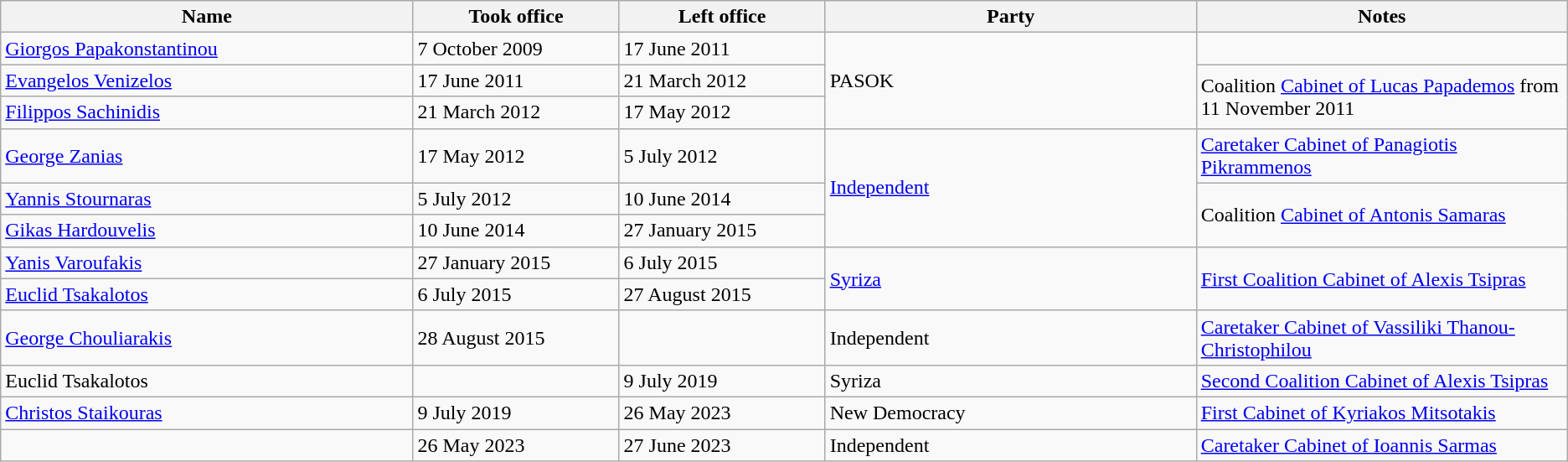<table class="wikitable">
<tr>
<th width="20%">Name</th>
<th width="10%">Took office</th>
<th width="10%">Left office</th>
<th width="18%">Party</th>
<th width="18%">Notes</th>
</tr>
<tr>
<td><a href='#'>Giorgos Papakonstantinou</a></td>
<td>7 October 2009</td>
<td>17 June 2011</td>
<td rowspan=3>PASOK</td>
<td></td>
</tr>
<tr>
<td><a href='#'>Evangelos Venizelos</a></td>
<td>17 June 2011</td>
<td>21 March 2012</td>
<td rowspan=2>Coalition <a href='#'>Cabinet of Lucas Papademos</a> from 11 November 2011</td>
</tr>
<tr>
<td><a href='#'>Filippos Sachinidis</a></td>
<td>21 March 2012</td>
<td>17 May 2012</td>
</tr>
<tr>
<td><a href='#'>George Zanias</a></td>
<td>17 May 2012</td>
<td>5 July 2012</td>
<td rowspan=3><a href='#'>Independent</a></td>
<td><a href='#'>Caretaker Cabinet of Panagiotis Pikrammenos</a></td>
</tr>
<tr>
<td><a href='#'>Yannis Stournaras</a></td>
<td>5 July 2012</td>
<td>10 June 2014</td>
<td rowspan=2>Coalition <a href='#'>Cabinet of Antonis Samaras</a></td>
</tr>
<tr>
<td><a href='#'>Gikas Hardouvelis</a></td>
<td>10 June 2014</td>
<td>27 January 2015</td>
</tr>
<tr>
<td><a href='#'>Yanis Varoufakis</a></td>
<td>27 January 2015</td>
<td>6 July 2015</td>
<td rowspan=2><a href='#'>Syriza</a></td>
<td rowspan=2><a href='#'>First Coalition Cabinet of Alexis Tsipras</a></td>
</tr>
<tr>
<td><a href='#'>Euclid Tsakalotos</a></td>
<td>6 July 2015</td>
<td>27 August 2015</td>
</tr>
<tr>
<td><a href='#'>George Chouliarakis</a></td>
<td>28 August 2015</td>
<td></td>
<td>Independent</td>
<td><a href='#'>Caretaker Cabinet of Vassiliki Thanou-Christophilou</a></td>
</tr>
<tr>
<td>Euclid Tsakalotos</td>
<td></td>
<td>9 July 2019</td>
<td>Syriza</td>
<td><a href='#'>Second Coalition Cabinet of Alexis Tsipras</a></td>
</tr>
<tr>
<td><a href='#'>Christos Staikouras</a></td>
<td>9 July 2019</td>
<td>26 May 2023</td>
<td>New Democracy</td>
<td><a href='#'>First Cabinet of Kyriakos Mitsotakis</a></td>
</tr>
<tr>
<td></td>
<td>26 May 2023</td>
<td>27 June 2023</td>
<td>Independent</td>
<td><a href='#'>Caretaker Cabinet of Ioannis Sarmas</a></td>
</tr>
</table>
